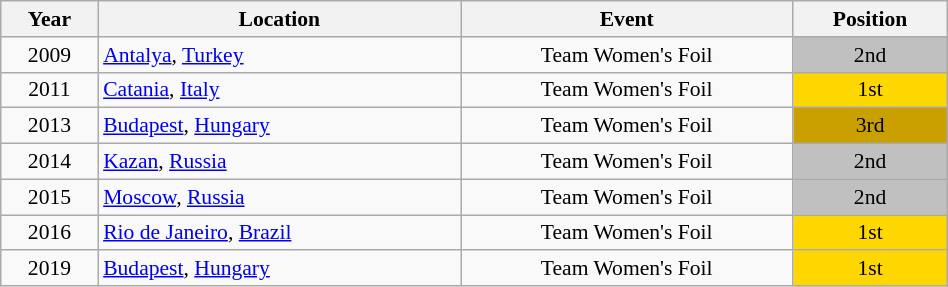<table class="wikitable" width="50%" style="font-size:90%; text-align:center;">
<tr>
<th>Year</th>
<th>Location</th>
<th>Event</th>
<th>Position</th>
</tr>
<tr>
<td>2009</td>
<td align="left"> <a href='#'>Antalya</a>, <a href='#'>Turkey</a></td>
<td>Team Women's Foil</td>
<td bgcolor="silver">2nd</td>
</tr>
<tr>
<td>2011</td>
<td align="left"> <a href='#'>Catania</a>, <a href='#'>Italy</a></td>
<td>Team Women's Foil</td>
<td bgcolor="gold">1st</td>
</tr>
<tr>
<td>2013</td>
<td align="left"> <a href='#'>Budapest</a>, <a href='#'>Hungary</a></td>
<td>Team Women's Foil</td>
<td bgcolor="caramel">3rd</td>
</tr>
<tr>
<td>2014</td>
<td align="left"> <a href='#'>Kazan</a>, <a href='#'>Russia</a></td>
<td>Team Women's Foil</td>
<td bgcolor="silver">2nd</td>
</tr>
<tr>
<td>2015</td>
<td align="left"> <a href='#'>Moscow</a>, <a href='#'>Russia</a></td>
<td>Team Women's Foil</td>
<td bgcolor="silver">2nd</td>
</tr>
<tr>
<td>2016</td>
<td align="left"> <a href='#'>Rio de Janeiro</a>, <a href='#'>Brazil</a></td>
<td>Team Women's Foil</td>
<td bgcolor="gold">1st</td>
</tr>
<tr>
<td>2019</td>
<td align="left"> <a href='#'>Budapest</a>, <a href='#'>Hungary</a></td>
<td>Team Women's Foil</td>
<td bgcolor="gold">1st</td>
</tr>
</table>
